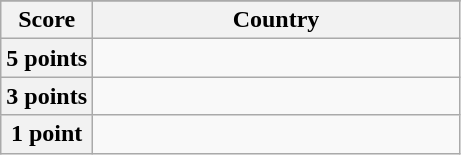<table class="wikitable">
<tr>
</tr>
<tr>
<th scope="col" width="20%">Score</th>
<th scope="col">Country</th>
</tr>
<tr>
<th scope="row">5 points</th>
<td></td>
</tr>
<tr>
<th scope="row">3 points</th>
<td></td>
</tr>
<tr>
<th scope="row">1 point</th>
<td></td>
</tr>
</table>
